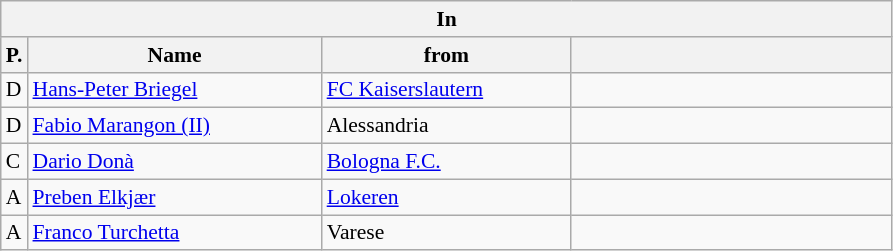<table class="wikitable" style="font-size:90%;">
<tr>
<th colspan="4">In</th>
</tr>
<tr>
<th width=3%>P.</th>
<th width=33%>Name</th>
<th width=28%>from</th>
<th width=36%></th>
</tr>
<tr>
<td>D</td>
<td><a href='#'>Hans-Peter Briegel</a></td>
<td><a href='#'>FC Kaiserslautern</a></td>
<td></td>
</tr>
<tr>
<td>D</td>
<td><a href='#'>Fabio Marangon (II)</a></td>
<td>Alessandria</td>
<td></td>
</tr>
<tr>
<td>C</td>
<td><a href='#'>Dario Donà</a></td>
<td><a href='#'>Bologna F.C.</a></td>
<td></td>
</tr>
<tr>
<td>A</td>
<td><a href='#'>Preben Elkjær</a></td>
<td><a href='#'>Lokeren</a></td>
<td></td>
</tr>
<tr>
<td>A</td>
<td><a href='#'>Franco Turchetta</a></td>
<td>Varese</td>
<td></td>
</tr>
</table>
